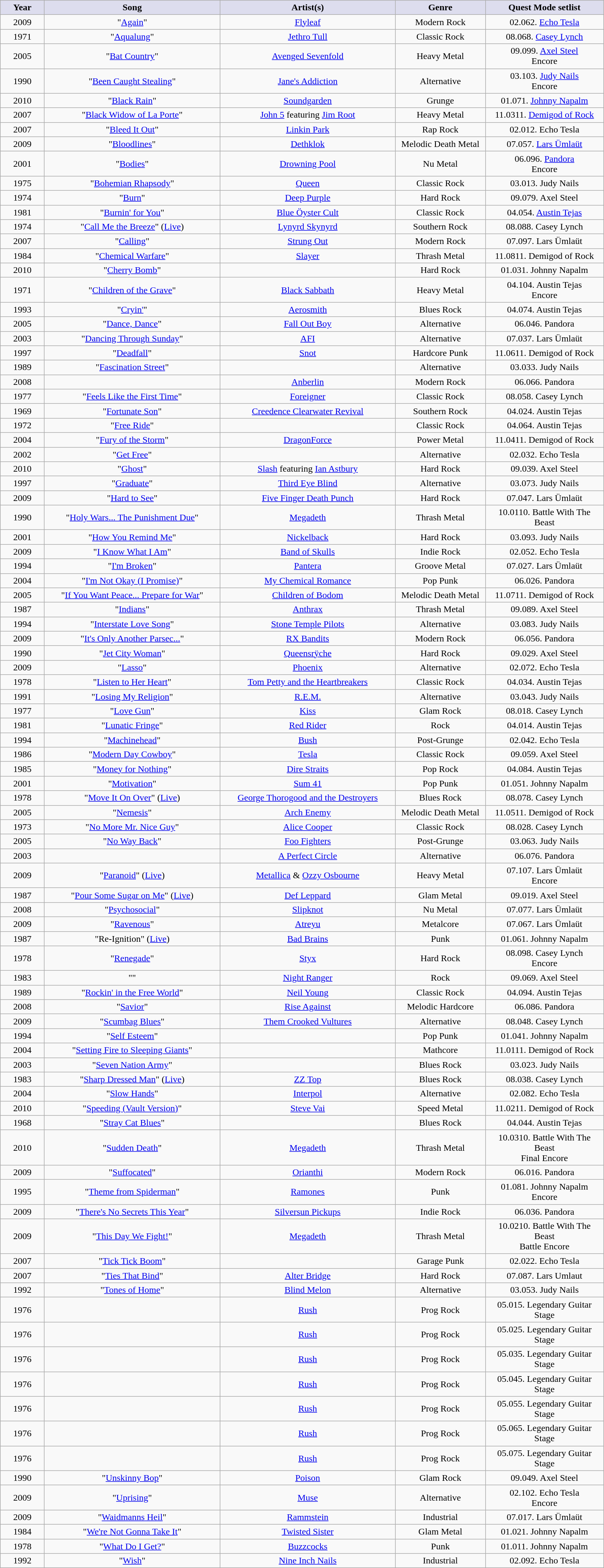<table class="wikitable sortable" style="text-align: center">
<tr>
<th style="background:#dde; width:70px;">Year</th>
<th style="background:#dde; width:300px;">Song</th>
<th style="background:#dde; width:300px;">Artist(s)</th>
<th style="background:#dde; width:150px;">Genre</th>
<th style="background:#dde; width:200px;">Quest Mode setlist</th>
</tr>
<tr>
<td>2009</td>
<td>"<a href='#'>Again</a>"</td>
<td><a href='#'>Flyleaf</a></td>
<td>Modern Rock</td>
<td><span>02.06</span>2. <a href='#'>Echo Tesla</a></td>
</tr>
<tr>
<td>1971</td>
<td>"<a href='#'>Aqualung</a>"</td>
<td><a href='#'>Jethro Tull</a></td>
<td>Classic Rock</td>
<td><span>08.06</span>8. <a href='#'>Casey Lynch</a></td>
</tr>
<tr>
<td>2005</td>
<td>"<a href='#'>Bat Country</a>"</td>
<td><a href='#'>Avenged Sevenfold</a></td>
<td>Heavy Metal</td>
<td><span>09.09</span>9. <a href='#'>Axel Steel</a><br>Encore</td>
</tr>
<tr>
<td>1990</td>
<td>"<a href='#'>Been Caught Stealing</a>"</td>
<td><a href='#'>Jane's Addiction</a></td>
<td>Alternative</td>
<td><span>03.10</span>3. <a href='#'>Judy Nails</a><br>Encore</td>
</tr>
<tr>
<td>2010</td>
<td>"<a href='#'>Black Rain</a>"</td>
<td><a href='#'>Soundgarden</a></td>
<td>Grunge</td>
<td><span>01.07</span>1. <a href='#'>Johnny Napalm</a></td>
</tr>
<tr>
<td>2007</td>
<td>"<a href='#'>Black Widow of La Porte</a>"</td>
<td><a href='#'>John 5</a> featuring <a href='#'>Jim Root</a></td>
<td>Heavy Metal</td>
<td><span>11.03</span>11. <a href='#'>Demigod of Rock</a></td>
</tr>
<tr>
<td>2007</td>
<td>"<a href='#'>Bleed It Out</a>"</td>
<td><a href='#'>Linkin Park</a></td>
<td>Rap Rock</td>
<td><span>02.01</span>2. Echo Tesla</td>
</tr>
<tr>
<td>2009</td>
<td>"<a href='#'>Bloodlines</a>"</td>
<td><a href='#'>Dethklok</a></td>
<td>Melodic Death Metal</td>
<td><span>07.05</span>7. <a href='#'>Lars Ümlaüt</a></td>
</tr>
<tr>
<td>2001</td>
<td>"<a href='#'>Bodies</a>"</td>
<td><a href='#'>Drowning Pool</a></td>
<td>Nu Metal</td>
<td><span>06.09</span>6. <a href='#'>Pandora</a><br>Encore</td>
</tr>
<tr>
<td>1975</td>
<td>"<a href='#'>Bohemian Rhapsody</a>"</td>
<td><a href='#'>Queen</a></td>
<td>Classic Rock</td>
<td><span>03.01</span>3. Judy Nails</td>
</tr>
<tr>
<td>1974</td>
<td>"<a href='#'>Burn</a>"</td>
<td><a href='#'>Deep Purple</a></td>
<td>Hard Rock</td>
<td><span>09.07</span>9. Axel Steel</td>
</tr>
<tr>
<td>1981</td>
<td>"<a href='#'>Burnin' for You</a>"</td>
<td><a href='#'>Blue Öyster Cult</a></td>
<td>Classic Rock</td>
<td><span>04.05</span>4. <a href='#'>Austin Tejas</a></td>
</tr>
<tr>
<td>1974</td>
<td>"<a href='#'>Call Me the Breeze</a>" (<a href='#'>Live</a>)</td>
<td><a href='#'>Lynyrd Skynyrd</a></td>
<td>Southern Rock</td>
<td><span>08.08</span>8. Casey Lynch</td>
</tr>
<tr>
<td>2007</td>
<td>"<a href='#'>Calling</a>"</td>
<td><a href='#'>Strung Out</a></td>
<td>Modern Rock</td>
<td><span>07.09</span>7. Lars Ümlaüt</td>
</tr>
<tr>
<td>1984</td>
<td>"<a href='#'>Chemical Warfare</a>"</td>
<td><a href='#'>Slayer</a></td>
<td>Thrash Metal</td>
<td><span>11.08</span>11. Demigod of Rock</td>
</tr>
<tr>
<td>2010</td>
<td>"<a href='#'>Cherry Bomb</a>"</td>
<td></td>
<td>Hard Rock</td>
<td><span>01.03</span>1. Johnny Napalm</td>
</tr>
<tr>
<td>1971</td>
<td>"<a href='#'>Children of the Grave</a>"</td>
<td><a href='#'>Black Sabbath</a></td>
<td>Heavy Metal</td>
<td><span>04.10</span>4. Austin Tejas<br>Encore</td>
</tr>
<tr>
<td>1993</td>
<td>"<a href='#'>Cryin'</a>"</td>
<td><a href='#'>Aerosmith</a></td>
<td>Blues Rock</td>
<td><span>04.07</span>4. Austin Tejas</td>
</tr>
<tr>
<td>2005</td>
<td>"<a href='#'>Dance, Dance</a>"</td>
<td><a href='#'>Fall Out Boy</a></td>
<td>Alternative</td>
<td><span>06.04</span>6. Pandora</td>
</tr>
<tr>
<td>2003</td>
<td>"<a href='#'>Dancing Through Sunday</a>"</td>
<td><a href='#'>AFI</a></td>
<td>Alternative</td>
<td><span>07.03</span>7. Lars Ümlaüt</td>
</tr>
<tr>
<td>1997</td>
<td>"<a href='#'>Deadfall</a>"</td>
<td><a href='#'>Snot</a></td>
<td>Hardcore Punk</td>
<td><span>11.06</span>11. Demigod of Rock</td>
</tr>
<tr>
<td>1989</td>
<td>"<a href='#'>Fascination Street</a>"</td>
<td></td>
<td>Alternative</td>
<td><span>03.03</span>3. Judy Nails</td>
</tr>
<tr>
<td>2008</td>
<td></td>
<td><a href='#'>Anberlin</a></td>
<td>Modern Rock</td>
<td><span>06.06</span>6. Pandora</td>
</tr>
<tr>
<td>1977</td>
<td>"<a href='#'>Feels Like the First Time</a>"</td>
<td><a href='#'>Foreigner</a></td>
<td>Classic Rock</td>
<td><span>08.05</span>8. Casey Lynch</td>
</tr>
<tr>
<td>1969</td>
<td>"<a href='#'>Fortunate Son</a>"</td>
<td><a href='#'>Creedence Clearwater Revival</a></td>
<td>Southern Rock</td>
<td><span>04.02</span>4. Austin Tejas</td>
</tr>
<tr>
<td>1972</td>
<td>"<a href='#'>Free Ride</a>"</td>
<td></td>
<td>Classic Rock</td>
<td><span>04.06</span>4. Austin Tejas</td>
</tr>
<tr>
<td>2004</td>
<td>"<a href='#'>Fury of the Storm</a>"</td>
<td><a href='#'>DragonForce</a></td>
<td>Power Metal</td>
<td><span>11.04</span>11. Demigod of Rock</td>
</tr>
<tr>
<td>2002</td>
<td>"<a href='#'>Get Free</a>"</td>
<td></td>
<td>Alternative</td>
<td><span>02.03</span>2. Echo Tesla</td>
</tr>
<tr>
<td>2010</td>
<td>"<a href='#'>Ghost</a>"</td>
<td><a href='#'>Slash</a> featuring <a href='#'>Ian Astbury</a></td>
<td>Hard Rock</td>
<td><span>09.03</span>9. Axel Steel</td>
</tr>
<tr>
<td>1997</td>
<td>"<a href='#'>Graduate</a>"</td>
<td><a href='#'>Third Eye Blind</a></td>
<td>Alternative</td>
<td><span>03.07</span>3. Judy Nails</td>
</tr>
<tr>
<td>2009</td>
<td>"<a href='#'>Hard to See</a>"</td>
<td><a href='#'>Five Finger Death Punch</a></td>
<td>Hard Rock</td>
<td><span>07.04</span>7. Lars Ümlaüt</td>
</tr>
<tr>
<td>1990</td>
<td>"<a href='#'>Holy Wars... The Punishment Due</a>"</td>
<td><a href='#'>Megadeth</a></td>
<td>Thrash Metal</td>
<td><span>10.01</span>10. Battle With The Beast</td>
</tr>
<tr>
<td>2001</td>
<td>"<a href='#'>How You Remind Me</a>"</td>
<td><a href='#'>Nickelback</a></td>
<td>Hard Rock</td>
<td><span>03.09</span>3. Judy Nails</td>
</tr>
<tr>
<td>2009</td>
<td>"<a href='#'>I Know What I Am</a>"</td>
<td><a href='#'>Band of Skulls</a></td>
<td>Indie Rock</td>
<td><span>02.05</span>2. Echo Tesla</td>
</tr>
<tr>
<td>1994</td>
<td>"<a href='#'>I'm Broken</a>"</td>
<td><a href='#'>Pantera</a></td>
<td>Groove Metal</td>
<td><span>07.02</span>7. Lars Ümlaüt</td>
</tr>
<tr>
<td>2004</td>
<td>"<a href='#'>I'm Not Okay (I Promise)</a>"</td>
<td><a href='#'>My Chemical Romance</a></td>
<td>Pop Punk</td>
<td><span>06.02</span>6. Pandora</td>
</tr>
<tr>
<td>2005</td>
<td>"<a href='#'>If You Want Peace... Prepare for War</a>"</td>
<td><a href='#'>Children of Bodom</a></td>
<td>Melodic Death Metal</td>
<td><span>11.07</span>11. Demigod of Rock</td>
</tr>
<tr>
<td>1987</td>
<td>"<a href='#'>Indians</a>"</td>
<td><a href='#'>Anthrax</a></td>
<td>Thrash Metal</td>
<td><span>09.08</span>9. Axel Steel</td>
</tr>
<tr>
<td>1994</td>
<td>"<a href='#'>Interstate Love Song</a>"</td>
<td><a href='#'>Stone Temple Pilots</a></td>
<td>Alternative</td>
<td><span>03.08</span>3. Judy Nails</td>
</tr>
<tr>
<td>2009</td>
<td>"<a href='#'>It's Only Another Parsec...</a>"</td>
<td><a href='#'>RX Bandits</a></td>
<td>Modern Rock</td>
<td><span>06.05</span>6. Pandora</td>
</tr>
<tr>
<td>1990</td>
<td>"<a href='#'>Jet City Woman</a>"</td>
<td><a href='#'>Queensrÿche</a></td>
<td>Hard Rock</td>
<td><span>09.02</span>9. Axel Steel</td>
</tr>
<tr>
<td>2009</td>
<td>"<a href='#'>Lasso</a>"</td>
<td><a href='#'>Phoenix</a></td>
<td>Alternative</td>
<td><span>02.07</span>2. Echo Tesla</td>
</tr>
<tr>
<td>1978</td>
<td>"<a href='#'>Listen to Her Heart</a>"</td>
<td><a href='#'>Tom Petty and the Heartbreakers</a></td>
<td>Classic Rock</td>
<td><span>04.03</span>4. Austin Tejas</td>
</tr>
<tr>
<td>1991</td>
<td>"<a href='#'>Losing My Religion</a>"</td>
<td><a href='#'>R.E.M.</a></td>
<td>Alternative</td>
<td><span>03.04</span>3. Judy Nails</td>
</tr>
<tr>
<td>1977</td>
<td>"<a href='#'>Love Gun</a>"</td>
<td><a href='#'>Kiss</a></td>
<td>Glam Rock</td>
<td><span>08.01</span>8. Casey Lynch</td>
</tr>
<tr>
<td>1981</td>
<td>"<a href='#'>Lunatic Fringe</a>"</td>
<td><a href='#'>Red Rider</a></td>
<td>Rock</td>
<td><span>04.01</span>4. Austin Tejas</td>
</tr>
<tr>
<td>1994</td>
<td>"<a href='#'>Machinehead</a>"</td>
<td><a href='#'>Bush</a></td>
<td>Post-Grunge</td>
<td><span>02.04</span>2. Echo Tesla</td>
</tr>
<tr>
<td>1986</td>
<td>"<a href='#'>Modern Day Cowboy</a>"</td>
<td><a href='#'>Tesla</a></td>
<td>Classic Rock</td>
<td><span>09.05</span>9. Axel Steel</td>
</tr>
<tr>
<td>1985</td>
<td>"<a href='#'>Money for Nothing</a>"</td>
<td><a href='#'>Dire Straits</a></td>
<td>Pop Rock</td>
<td><span>04.08</span>4. Austin Tejas</td>
</tr>
<tr>
<td>2001</td>
<td>"<a href='#'>Motivation</a>"</td>
<td><a href='#'>Sum 41</a></td>
<td>Pop Punk</td>
<td><span>01.05</span>1. Johnny Napalm</td>
</tr>
<tr>
<td>1978</td>
<td>"<a href='#'>Move It On Over</a>" (<a href='#'>Live</a>)</td>
<td><a href='#'>George Thorogood and the Destroyers</a></td>
<td>Blues Rock</td>
<td><span>08.07</span>8. Casey Lynch</td>
</tr>
<tr>
<td>2005</td>
<td>"<a href='#'>Nemesis</a>"</td>
<td><a href='#'>Arch Enemy</a></td>
<td>Melodic Death Metal</td>
<td><span>11.05</span>11. Demigod of Rock</td>
</tr>
<tr>
<td>1973</td>
<td>"<a href='#'>No More Mr. Nice Guy</a>" </td>
<td><a href='#'>Alice Cooper</a></td>
<td>Classic Rock</td>
<td><span>08.02</span>8. Casey Lynch</td>
</tr>
<tr>
<td>2005</td>
<td>"<a href='#'>No Way Back</a>"</td>
<td><a href='#'>Foo Fighters</a></td>
<td>Post-Grunge</td>
<td><span>03.06</span>3. Judy Nails</td>
</tr>
<tr>
<td>2003</td>
<td></td>
<td><a href='#'>A Perfect Circle</a></td>
<td>Alternative</td>
<td><span>06.07</span>6. Pandora</td>
</tr>
<tr>
<td>2009</td>
<td>"<a href='#'>Paranoid</a>" (<a href='#'>Live</a>)</td>
<td><a href='#'>Metallica</a> & <a href='#'>Ozzy Osbourne</a></td>
<td>Heavy Metal</td>
<td><span>07.10</span>7. Lars Ümlaüt<br>Encore</td>
</tr>
<tr>
<td>1987</td>
<td>"<a href='#'>Pour Some Sugar on Me</a>" (<a href='#'>Live</a>)</td>
<td><a href='#'>Def Leppard</a></td>
<td>Glam Metal</td>
<td><span>09.01</span>9. Axel Steel</td>
</tr>
<tr>
<td>2008</td>
<td>"<a href='#'>Psychosocial</a>"</td>
<td><a href='#'>Slipknot</a></td>
<td>Nu Metal</td>
<td><span>07.07</span>7. Lars Ümlaüt</td>
</tr>
<tr>
<td>2009</td>
<td>"<a href='#'>Ravenous</a>"</td>
<td><a href='#'>Atreyu</a></td>
<td>Metalcore</td>
<td><span>07.06</span>7. Lars Ümlaüt</td>
</tr>
<tr>
<td>1987</td>
<td>"Re-Ignition" (<a href='#'>Live</a>)</td>
<td><a href='#'>Bad Brains</a></td>
<td>Punk</td>
<td><span>01.06</span>1. Johnny Napalm</td>
</tr>
<tr>
<td>1978</td>
<td>"<a href='#'>Renegade</a>"</td>
<td><a href='#'>Styx</a></td>
<td>Hard Rock</td>
<td><span>08.09</span>8. Casey Lynch<br>Encore</td>
</tr>
<tr>
<td>1983</td>
<td>""</td>
<td><a href='#'>Night Ranger</a></td>
<td>Rock</td>
<td><span>09.06</span>9. Axel Steel</td>
</tr>
<tr>
<td>1989</td>
<td>"<a href='#'>Rockin' in the Free World</a>"</td>
<td><a href='#'>Neil Young</a></td>
<td>Classic Rock</td>
<td><span>04.09</span>4. Austin Tejas</td>
</tr>
<tr>
<td>2008</td>
<td>"<a href='#'>Savior</a>"</td>
<td><a href='#'>Rise Against</a></td>
<td>Melodic Hardcore</td>
<td><span>06.08</span>6. Pandora</td>
</tr>
<tr>
<td>2009</td>
<td>"<a href='#'>Scumbag Blues</a>"</td>
<td><a href='#'>Them Crooked Vultures</a></td>
<td>Alternative</td>
<td><span>08.04</span>8. Casey Lynch</td>
</tr>
<tr>
<td>1994</td>
<td>"<a href='#'>Self Esteem</a>"</td>
<td></td>
<td>Pop Punk</td>
<td><span>01.04</span>1. Johnny Napalm</td>
</tr>
<tr>
<td>2004</td>
<td>"<a href='#'>Setting Fire to Sleeping Giants</a>"</td>
<td></td>
<td>Mathcore</td>
<td><span>11.01</span>11. Demigod of Rock</td>
</tr>
<tr>
<td>2003</td>
<td>"<a href='#'>Seven Nation Army</a>"</td>
<td></td>
<td>Blues Rock</td>
<td><span>03.02</span>3. Judy Nails</td>
</tr>
<tr>
<td>1983</td>
<td>"<a href='#'>Sharp Dressed Man</a>" (<a href='#'>Live</a>)</td>
<td><a href='#'>ZZ Top</a></td>
<td>Blues Rock</td>
<td><span>08.03</span>8. Casey Lynch</td>
</tr>
<tr>
<td>2004</td>
<td>"<a href='#'>Slow Hands</a>"</td>
<td><a href='#'>Interpol</a></td>
<td>Alternative</td>
<td><span>02.08</span>2. Echo Tesla</td>
</tr>
<tr>
<td>2010</td>
<td>"<a href='#'>Speeding (Vault Version)</a>"</td>
<td><a href='#'>Steve Vai</a></td>
<td>Speed Metal</td>
<td><span>11.02</span>11. Demigod of Rock</td>
</tr>
<tr>
<td>1968</td>
<td>"<a href='#'>Stray Cat Blues</a>"</td>
<td></td>
<td>Blues Rock</td>
<td><span>04.04</span>4. Austin Tejas</td>
</tr>
<tr>
<td>2010</td>
<td>"<a href='#'>Sudden Death</a>"</td>
<td><a href='#'>Megadeth</a></td>
<td>Thrash Metal</td>
<td><span>10.03</span>10. Battle With The Beast<br>Final Encore</td>
</tr>
<tr>
<td>2009</td>
<td>"<a href='#'>Suffocated</a>"</td>
<td><a href='#'>Orianthi</a></td>
<td>Modern Rock</td>
<td><span>06.01</span>6. Pandora</td>
</tr>
<tr>
<td>1995</td>
<td>"<a href='#'>Theme from Spiderman</a>"</td>
<td><a href='#'>Ramones</a></td>
<td>Punk</td>
<td><span>01.08</span>1. Johnny Napalm<br>Encore</td>
</tr>
<tr>
<td>2009</td>
<td>"<a href='#'>There's No Secrets This Year</a>"</td>
<td><a href='#'>Silversun Pickups</a></td>
<td>Indie Rock</td>
<td><span>06.03</span>6. Pandora</td>
</tr>
<tr>
<td>2009</td>
<td>"<a href='#'>This Day We Fight!</a>"</td>
<td><a href='#'>Megadeth</a></td>
<td>Thrash Metal</td>
<td><span>10.02</span>10. Battle With The Beast<br>Battle Encore</td>
</tr>
<tr>
<td>2007</td>
<td>"<a href='#'>Tick Tick Boom</a>"</td>
<td></td>
<td>Garage Punk</td>
<td><span>02.02</span>2. Echo Tesla</td>
</tr>
<tr>
<td>2007</td>
<td>"<a href='#'>Ties That Bind</a>"</td>
<td><a href='#'>Alter Bridge</a></td>
<td>Hard Rock</td>
<td><span>07.08</span>7. Lars Umlaut</td>
</tr>
<tr>
<td>1992</td>
<td>"<a href='#'>Tones of Home</a>"</td>
<td><a href='#'>Blind Melon</a></td>
<td>Alternative</td>
<td><span>03.05</span>3. Judy Nails</td>
</tr>
<tr>
<td>1976</td>
<td></td>
<td><a href='#'>Rush</a></td>
<td>Prog Rock</td>
<td><span>05.01</span>5. Legendary Guitar Stage</td>
</tr>
<tr>
<td>1976</td>
<td></td>
<td><a href='#'>Rush</a></td>
<td>Prog Rock</td>
<td><span>05.02</span>5. Legendary Guitar Stage</td>
</tr>
<tr>
<td>1976</td>
<td></td>
<td><a href='#'>Rush</a></td>
<td>Prog Rock</td>
<td><span>05.03</span>5. Legendary Guitar Stage</td>
</tr>
<tr>
<td>1976</td>
<td></td>
<td><a href='#'>Rush</a></td>
<td>Prog Rock</td>
<td><span>05.04</span>5. Legendary Guitar Stage</td>
</tr>
<tr>
<td>1976</td>
<td></td>
<td><a href='#'>Rush</a></td>
<td>Prog Rock</td>
<td><span>05.05</span>5. Legendary Guitar Stage</td>
</tr>
<tr>
<td>1976</td>
<td></td>
<td><a href='#'>Rush</a></td>
<td>Prog Rock</td>
<td><span>05.06</span>5. Legendary Guitar Stage</td>
</tr>
<tr>
<td>1976</td>
<td></td>
<td><a href='#'>Rush</a></td>
<td>Prog Rock</td>
<td><span>05.07</span>5. Legendary Guitar Stage</td>
</tr>
<tr>
<td>1990</td>
<td>"<a href='#'>Unskinny Bop</a>"</td>
<td><a href='#'>Poison</a></td>
<td>Glam Rock</td>
<td><span>09.04</span>9. Axel Steel</td>
</tr>
<tr>
<td>2009</td>
<td>"<a href='#'>Uprising</a>"</td>
<td><a href='#'>Muse</a></td>
<td>Alternative</td>
<td><span>02.10</span>2. Echo Tesla<br>Encore</td>
</tr>
<tr>
<td>2009</td>
<td>"<a href='#'>Waidmanns Heil</a>"</td>
<td><a href='#'>Rammstein</a></td>
<td>Industrial</td>
<td><span>07.01</span>7. Lars Ümlaüt</td>
</tr>
<tr>
<td>1984</td>
<td>"<a href='#'>We're Not Gonna Take It</a>"</td>
<td><a href='#'>Twisted Sister</a></td>
<td>Glam Metal</td>
<td><span>01.02</span>1. Johnny Napalm</td>
</tr>
<tr>
<td>1978</td>
<td>"<a href='#'>What Do I Get?</a>"</td>
<td><a href='#'>Buzzcocks</a></td>
<td>Punk</td>
<td><span>01.01</span>1. Johnny Napalm</td>
</tr>
<tr>
<td>1992</td>
<td>"<a href='#'>Wish</a>"</td>
<td><a href='#'>Nine Inch Nails</a></td>
<td>Industrial</td>
<td><span>02.09</span>2. Echo Tesla</td>
</tr>
</table>
